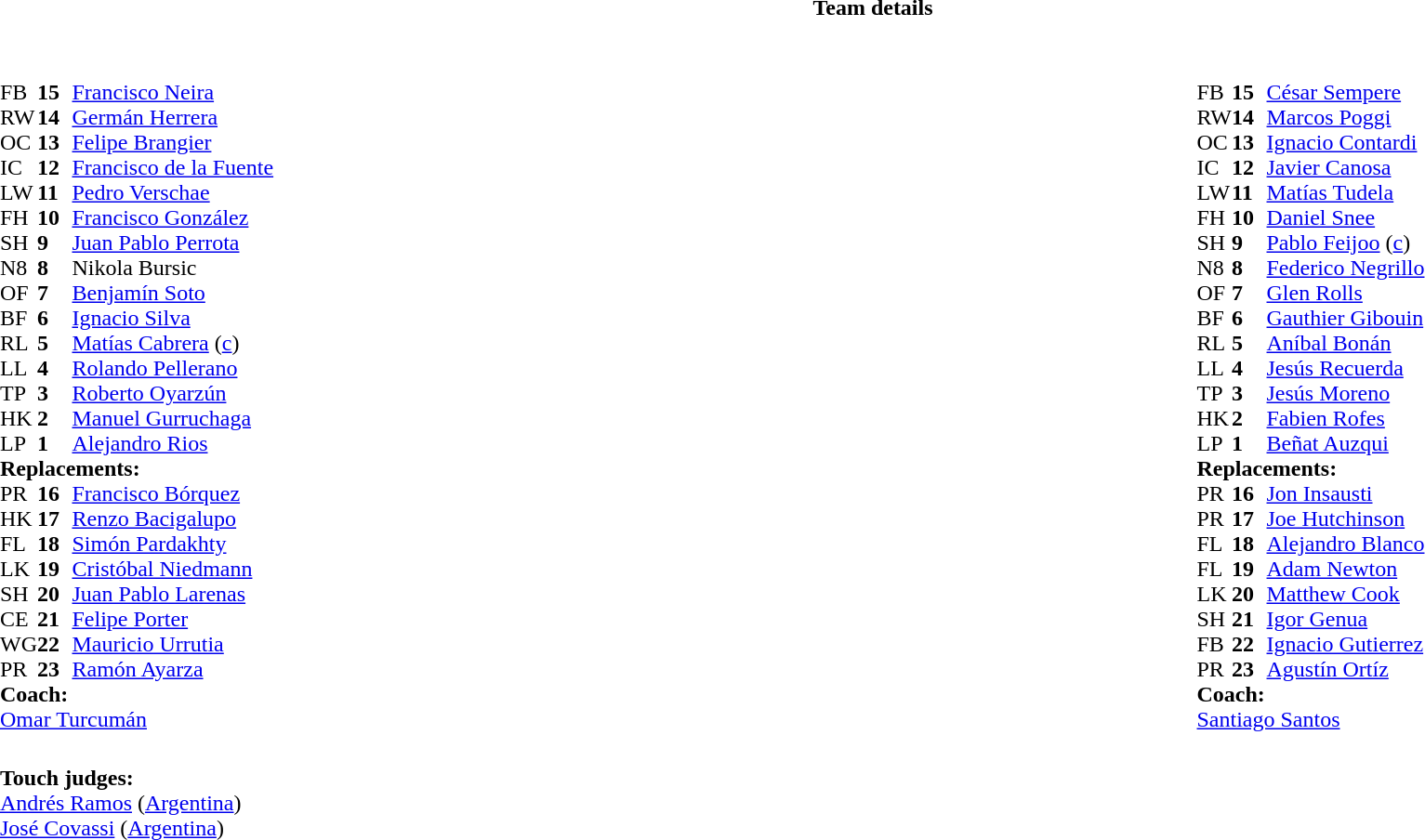<table border="0" width="100%" class="collapsible collapsed">
<tr>
<th>Team details</th>
</tr>
<tr>
<td><br><table width="100%">
<tr>
<td valign="top" width="50%"><br><table style="font-size: 100%" cellspacing="0" cellpadding="0">
<tr>
<th width="25"></th>
<th width="25"></th>
</tr>
<tr>
<td>FB</td>
<td><strong>15</strong></td>
<td><a href='#'>Francisco Neira</a></td>
</tr>
<tr>
<td>RW</td>
<td><strong>14</strong></td>
<td><a href='#'>Germán Herrera</a></td>
<td></td>
<td></td>
</tr>
<tr>
<td>OC</td>
<td><strong>13</strong></td>
<td><a href='#'>Felipe Brangier</a></td>
</tr>
<tr>
<td>IC</td>
<td><strong>12</strong></td>
<td><a href='#'>Francisco de la Fuente</a></td>
</tr>
<tr>
<td>LW</td>
<td><strong>11</strong></td>
<td><a href='#'>Pedro Verschae</a></td>
<td></td>
<td></td>
</tr>
<tr>
<td>FH</td>
<td><strong>10</strong></td>
<td><a href='#'>Francisco González</a></td>
</tr>
<tr>
<td>SH</td>
<td><strong>9</strong></td>
<td><a href='#'>Juan Pablo Perrota</a></td>
<td></td>
<td></td>
</tr>
<tr>
<td>N8</td>
<td><strong>8</strong></td>
<td>Nikola Bursic</td>
</tr>
<tr>
<td>OF</td>
<td><strong>7</strong></td>
<td><a href='#'>Benjamín Soto</a></td>
<td></td>
</tr>
<tr>
<td>BF</td>
<td><strong>6</strong></td>
<td><a href='#'>Ignacio Silva</a></td>
</tr>
<tr>
<td>RL</td>
<td><strong>5</strong></td>
<td><a href='#'>Matías Cabrera</a> (<a href='#'>c</a>)</td>
</tr>
<tr>
<td>LL</td>
<td><strong>4</strong></td>
<td><a href='#'>Rolando Pellerano</a></td>
<td></td>
<td></td>
</tr>
<tr>
<td>TP</td>
<td><strong>3</strong></td>
<td><a href='#'>Roberto Oyarzún</a></td>
<td></td>
<td></td>
</tr>
<tr>
<td>HK</td>
<td><strong>2</strong></td>
<td><a href='#'>Manuel Gurruchaga</a></td>
<td></td>
<td></td>
</tr>
<tr>
<td>LP</td>
<td><strong>1</strong></td>
<td><a href='#'>Alejandro Rios</a></td>
<td></td>
<td></td>
</tr>
<tr>
<td colspan=3><strong>Replacements:</strong></td>
</tr>
<tr>
<td>PR</td>
<td><strong>16</strong></td>
<td><a href='#'>Francisco Bórquez</a></td>
<td></td>
<td></td>
</tr>
<tr>
<td>HK</td>
<td><strong>17</strong></td>
<td><a href='#'>Renzo Bacigalupo</a></td>
<td></td>
<td></td>
</tr>
<tr>
<td>FL</td>
<td><strong>18</strong></td>
<td><a href='#'>Simón Pardakhty</a></td>
<td></td>
<td></td>
</tr>
<tr>
<td>LK</td>
<td><strong>19</strong></td>
<td><a href='#'>Cristóbal Niedmann</a></td>
</tr>
<tr>
<td>SH</td>
<td><strong>20</strong></td>
<td><a href='#'>Juan Pablo Larenas</a></td>
<td></td>
<td></td>
</tr>
<tr>
<td>CE</td>
<td><strong>21</strong></td>
<td><a href='#'>Felipe Porter</a></td>
<td></td>
<td></td>
</tr>
<tr>
<td>WG</td>
<td><strong>22</strong></td>
<td><a href='#'>Mauricio Urrutia</a></td>
<td></td>
<td></td>
</tr>
<tr>
<td>PR</td>
<td><strong>23</strong></td>
<td><a href='#'>Ramón Ayarza</a></td>
<td></td>
<td></td>
</tr>
<tr>
<td colspan=3><strong>Coach:</strong></td>
</tr>
<tr>
<td colspan="4"> <a href='#'>Omar Turcumán</a></td>
</tr>
</table>
</td>
<td valign="top" width="50%"><br><table style="font-size: 100%" cellspacing="0" cellpadding="0" align="center">
<tr>
<th width="25"></th>
<th width="25"></th>
</tr>
<tr>
<td>FB</td>
<td><strong>15</strong></td>
<td><a href='#'>César Sempere</a></td>
</tr>
<tr>
<td>RW</td>
<td><strong>14</strong></td>
<td><a href='#'>Marcos Poggi</a></td>
</tr>
<tr>
<td>OC</td>
<td><strong>13</strong></td>
<td><a href='#'>Ignacio Contardi</a></td>
<td></td>
<td></td>
</tr>
<tr>
<td>IC</td>
<td><strong>12</strong></td>
<td><a href='#'>Javier Canosa</a></td>
</tr>
<tr>
<td>LW</td>
<td><strong>11</strong></td>
<td><a href='#'>Matías Tudela</a></td>
</tr>
<tr>
<td>FH</td>
<td><strong>10</strong></td>
<td><a href='#'>Daniel Snee</a></td>
</tr>
<tr>
<td>SH</td>
<td><strong>9</strong></td>
<td><a href='#'>Pablo Feijoo</a> (<a href='#'>c</a>)</td>
</tr>
<tr>
<td>N8</td>
<td><strong>8</strong></td>
<td><a href='#'>Federico Negrillo</a></td>
<td></td>
<td></td>
</tr>
<tr>
<td>OF</td>
<td><strong>7</strong></td>
<td><a href='#'>Glen Rolls</a></td>
<td></td>
<td></td>
</tr>
<tr>
<td>BF</td>
<td><strong>6</strong></td>
<td><a href='#'>Gauthier Gibouin</a></td>
</tr>
<tr>
<td>RL</td>
<td><strong>5</strong></td>
<td><a href='#'>Aníbal Bonán</a></td>
<td></td>
<td></td>
</tr>
<tr>
<td>LL</td>
<td><strong>4</strong></td>
<td><a href='#'>Jesús Recuerda</a></td>
</tr>
<tr>
<td>TP</td>
<td><strong>3</strong></td>
<td><a href='#'>Jesús Moreno</a></td>
<td></td>
<td></td>
</tr>
<tr>
<td>HK</td>
<td><strong>2</strong></td>
<td><a href='#'>Fabien Rofes</a></td>
</tr>
<tr>
<td>LP</td>
<td><strong>1</strong></td>
<td><a href='#'>Beñat Auzqui</a></td>
<td></td>
<td></td>
</tr>
<tr>
<td colspan=3><strong>Replacements:</strong></td>
</tr>
<tr>
<td>PR</td>
<td><strong>16</strong></td>
<td><a href='#'>Jon Insausti</a></td>
<td></td>
<td></td>
</tr>
<tr>
<td>PR</td>
<td><strong>17</strong></td>
<td><a href='#'>Joe Hutchinson</a></td>
<td></td>
<td></td>
</tr>
<tr>
<td>FL</td>
<td><strong>18</strong></td>
<td><a href='#'>Alejandro Blanco</a></td>
<td></td>
<td></td>
</tr>
<tr>
<td>FL</td>
<td><strong>19</strong></td>
<td><a href='#'>Adam Newton</a></td>
<td></td>
<td></td>
</tr>
<tr>
<td>LK</td>
<td><strong>20</strong></td>
<td><a href='#'>Matthew Cook</a></td>
<td></td>
<td></td>
</tr>
<tr>
<td>SH</td>
<td><strong>21</strong></td>
<td><a href='#'>Igor Genua</a></td>
<td></td>
<td></td>
<td></td>
</tr>
<tr>
<td>FB</td>
<td><strong>22</strong></td>
<td><a href='#'>Ignacio Gutierrez</a></td>
<td></td>
<td></td>
<td></td>
</tr>
<tr>
<td>PR</td>
<td><strong>23</strong></td>
<td><a href='#'>Agustín Ortíz</a></td>
<td></td>
<td></td>
</tr>
<tr>
<td colspan=3><strong>Coach:</strong></td>
</tr>
<tr>
<td colspan="4"> <a href='#'>Santiago Santos</a></td>
</tr>
</table>
</td>
</tr>
</table>
<table width=100% style="font-size: 100%">
<tr>
<td><br><strong>Touch judges:</strong>
<br><a href='#'>Andrés Ramos</a> (<a href='#'>Argentina</a>)
<br><a href='#'>José Covassi</a> (<a href='#'>Argentina</a>)</td>
</tr>
</table>
</td>
</tr>
</table>
